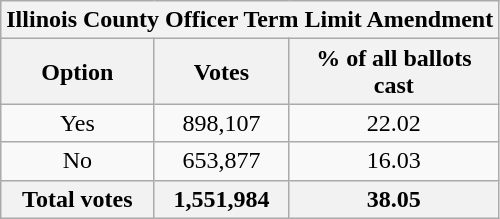<table class="wikitable">
<tr>
<th colspan=4 text align=center>Illinois County Officer Term Limit Amendment</th>
</tr>
<tr>
<th>Option</th>
<th>Votes</th>
<th>% of all ballots<br>cast</th>
</tr>
<tr>
<td text align=center>Yes</td>
<td text align=center>898,107</td>
<td text align=center>22.02</td>
</tr>
<tr>
<td text align=center>No</td>
<td text align=center>653,877</td>
<td text align=center>16.03</td>
</tr>
<tr>
<th text align=center>Total votes</th>
<th text align=center><strong>1,551,984</strong></th>
<th text align=center><strong>38.05</strong></th>
</tr>
</table>
